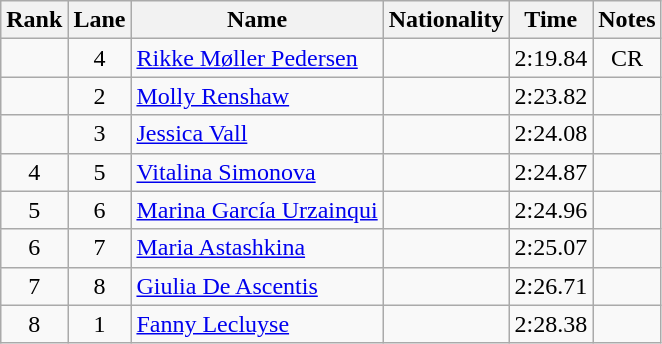<table class="wikitable sortable" style="text-align:center">
<tr>
<th>Rank</th>
<th>Lane</th>
<th>Name</th>
<th>Nationality</th>
<th>Time</th>
<th>Notes</th>
</tr>
<tr>
<td></td>
<td>4</td>
<td align=left><a href='#'>Rikke Møller Pedersen</a></td>
<td align=left></td>
<td>2:19.84</td>
<td>CR</td>
</tr>
<tr>
<td></td>
<td>2</td>
<td align=left><a href='#'>Molly Renshaw</a></td>
<td align=left></td>
<td>2:23.82</td>
<td></td>
</tr>
<tr>
<td></td>
<td>3</td>
<td align=left><a href='#'>Jessica Vall</a></td>
<td align=left></td>
<td>2:24.08</td>
<td></td>
</tr>
<tr>
<td>4</td>
<td>5</td>
<td align=left><a href='#'>Vitalina Simonova</a></td>
<td align=left></td>
<td>2:24.87</td>
<td></td>
</tr>
<tr>
<td>5</td>
<td>6</td>
<td align=left><a href='#'>Marina García Urzainqui</a></td>
<td align=left></td>
<td>2:24.96</td>
<td></td>
</tr>
<tr>
<td>6</td>
<td>7</td>
<td align=left><a href='#'>Maria Astashkina</a></td>
<td align=left></td>
<td>2:25.07</td>
<td></td>
</tr>
<tr>
<td>7</td>
<td>8</td>
<td align=left><a href='#'>Giulia De Ascentis</a></td>
<td align=left></td>
<td>2:26.71</td>
<td></td>
</tr>
<tr>
<td>8</td>
<td>1</td>
<td align=left><a href='#'>Fanny Lecluyse</a></td>
<td align=left></td>
<td>2:28.38</td>
<td></td>
</tr>
</table>
